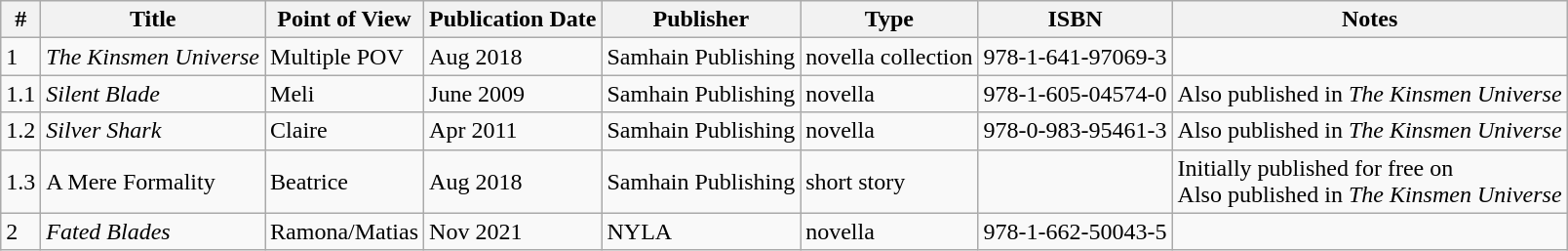<table class="wikitable">
<tr>
<th>#</th>
<th>Title</th>
<th>Point of View</th>
<th>Publication Date</th>
<th>Publisher</th>
<th>Type</th>
<th>ISBN</th>
<th>Notes</th>
</tr>
<tr>
<td>1</td>
<td><em>The Kinsmen Universe</em></td>
<td>Multiple POV</td>
<td>Aug 2018</td>
<td>Samhain Publishing</td>
<td>novella collection</td>
<td>978-1-641-97069-3</td>
<td></td>
</tr>
<tr>
<td>1.1</td>
<td><em>Silent Blade</em></td>
<td>Meli</td>
<td>June 2009</td>
<td>Samhain Publishing</td>
<td>novella</td>
<td>978-1-605-04574-0</td>
<td>Also published in <em>The Kinsmen Universe</em></td>
</tr>
<tr>
<td>1.2</td>
<td><em>Silver Shark</em></td>
<td>Claire</td>
<td>Apr 2011</td>
<td>Samhain Publishing</td>
<td>novella</td>
<td>978-0-983-95461-3</td>
<td>Also published in <em>The Kinsmen Universe</em></td>
</tr>
<tr>
<td>1.3</td>
<td>A Mere Formality</td>
<td>Beatrice</td>
<td>Aug 2018</td>
<td>Samhain Publishing</td>
<td>short story</td>
<td></td>
<td>Initially published for free on <br>Also published in <em>The Kinsmen Universe</em></td>
</tr>
<tr>
<td>2</td>
<td><em>Fated Blades</em></td>
<td>Ramona/Matias</td>
<td>Nov 2021</td>
<td>NYLA</td>
<td>novella</td>
<td>978-1-662-50043-5</td>
<td></td>
</tr>
</table>
